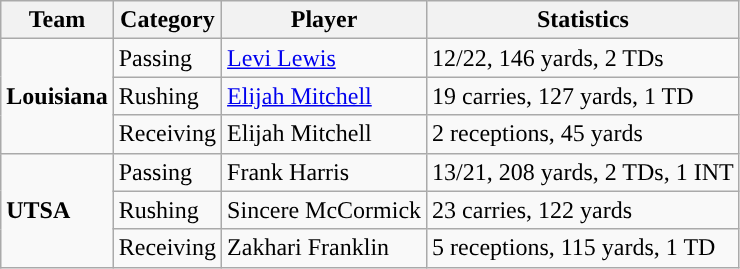<table class="wikitable" style="float: left;">
<tr>
<th>Team</th>
<th>Category</th>
<th>Player</th>
<th>Statistics</th>
</tr>
<tr>
<td rowspan=3><strong>Louisiana</strong></td>
<td>Passing</td>
<td><a href='#'>Levi Lewis</a></td>
<td>12/22, 146 yards, 2 TDs</td>
</tr>
<tr>
<td>Rushing</td>
<td><a href='#'>Elijah Mitchell</a></td>
<td>19 carries, 127 yards, 1 TD</td>
</tr>
<tr>
<td>Receiving</td>
<td>Elijah Mitchell</td>
<td>2 receptions, 45 yards</td>
</tr>
<tr>
<td rowspan=3><strong>UTSA</strong></td>
<td>Passing</td>
<td>Frank Harris</td>
<td>13/21, 208 yards, 2 TDs, 1 INT</td>
</tr>
<tr>
<td>Rushing</td>
<td>Sincere McCormick</td>
<td>23 carries, 122 yards</td>
</tr>
<tr>
<td>Receiving</td>
<td>Zakhari Franklin</td>
<td>5 receptions, 115 yards, 1 TD</td>
</tr>
</table>
